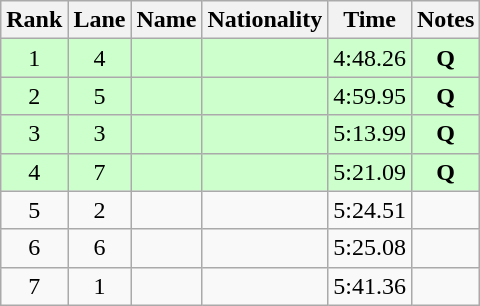<table class="wikitable sortable" style="text-align:center">
<tr>
<th>Rank</th>
<th>Lane</th>
<th>Name</th>
<th>Nationality</th>
<th>Time</th>
<th>Notes</th>
</tr>
<tr bgcolor=ccffcc>
<td>1</td>
<td>4</td>
<td align=left></td>
<td align=left></td>
<td>4:48.26</td>
<td><strong>Q</strong></td>
</tr>
<tr bgcolor=ccffcc>
<td>2</td>
<td>5</td>
<td align=left></td>
<td align=left></td>
<td>4:59.95</td>
<td><strong>Q</strong></td>
</tr>
<tr bgcolor=ccffcc>
<td>3</td>
<td>3</td>
<td align=left></td>
<td align=left></td>
<td>5:13.99</td>
<td><strong>Q</strong></td>
</tr>
<tr bgcolor=ccffcc>
<td>4</td>
<td>7</td>
<td align=left></td>
<td align=left></td>
<td>5:21.09</td>
<td><strong>Q</strong></td>
</tr>
<tr>
<td>5</td>
<td>2</td>
<td align=left></td>
<td align=left></td>
<td>5:24.51</td>
<td></td>
</tr>
<tr>
<td>6</td>
<td>6</td>
<td align=left></td>
<td align=left></td>
<td>5:25.08</td>
<td></td>
</tr>
<tr>
<td>7</td>
<td>1</td>
<td align=left></td>
<td align=left></td>
<td>5:41.36</td>
<td></td>
</tr>
</table>
